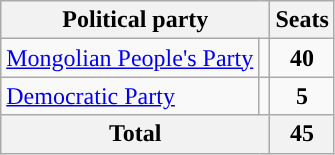<table class="wikitable">
<tr>
<th colspan="2">Political party</th>
<th>Seats</th>
</tr>
<tr>
<td><a href='#'>Mongolian People's Party</a></td>
<td style="background:"></td>
<td style="text-align: center;"><strong>40</strong></td>
</tr>
<tr>
<td><a href='#'>Democratic Party</a></td>
<td style="background:"></td>
<td style="text-align: center;"><strong>5</strong></td>
</tr>
<tr>
<th colspan="2">Total</th>
<th>45</th>
</tr>
</table>
